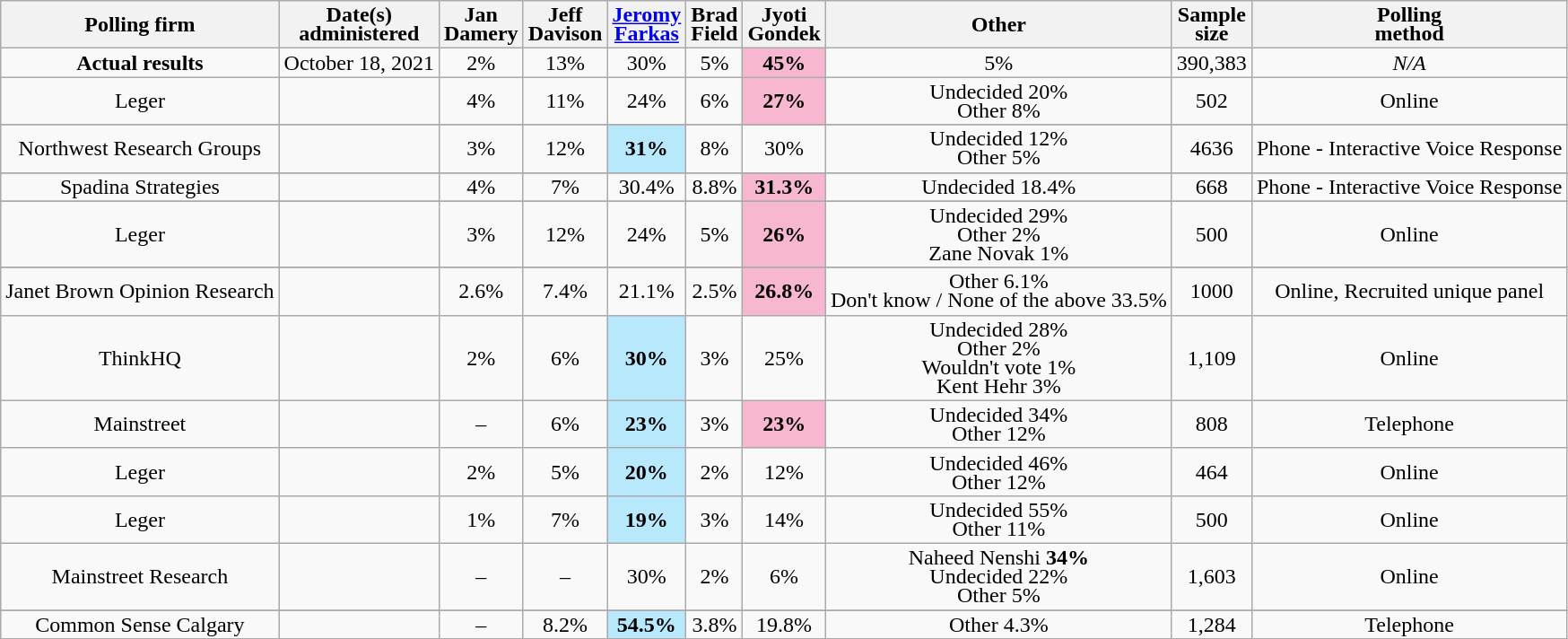<table class="wikitable sortable mw-datatable" style="text-align:center; line-height:14px">
<tr>
<th>Polling firm</th>
<th>Date(s)<br>administered</th>
<th>Jan<br>Damery</th>
<th>Jeff<br>Davison</th>
<th><a href='#'>Jeromy<br>Farkas</a></th>
<th>Brad<br>Field</th>
<th>Jyoti<br>Gondek</th>
<th>Other</th>
<th>Sample<br>size</th>
<th>Polling<br>method</th>
</tr>
<tr>
<td><strong>Actual results</strong></td>
<td>October 18, 2021</td>
<td>2%</td>
<td>13%</td>
<td>30%</td>
<td>5%</td>
<td style="background-color:#f7b7d1"><strong>45%</strong></td>
<td>5%</td>
<td>390,383</td>
<td><em>N/A</em></td>
</tr>
<tr>
<td>Leger</td>
<td></td>
<td>4%</td>
<td>11%</td>
<td>24%</td>
<td>6%</td>
<td style="background-color:#f7b7d1"><strong>27%</strong></td>
<td>Undecided 20% <br> Other 8%</td>
<td>502</td>
<td>Online</td>
</tr>
<tr>
</tr>
<tr>
<td>Northwest Research Groups</td>
<td></td>
<td>3%</td>
<td>12%</td>
<td style="background-color:#b8e8fc"><strong>31%</strong></td>
<td>8%</td>
<td>30%</td>
<td>Undecided 12% <br> Other 5%</td>
<td>4636</td>
<td>Phone - Interactive Voice Response</td>
</tr>
<tr>
</tr>
<tr>
<td>Spadina Strategies</td>
<td></td>
<td>4%</td>
<td>7%</td>
<td>30.4%</td>
<td>8.8%</td>
<td style="background-color:#f7b7d1"><strong>31.3%</strong></td>
<td>Undecided 18.4%</td>
<td>668</td>
<td>Phone - Interactive Voice Response</td>
</tr>
<tr>
</tr>
<tr>
<td>Leger</td>
<td></td>
<td>3%</td>
<td>12%</td>
<td>24%</td>
<td>5%</td>
<td style="background-color:#f7b7d1"><strong>26%</strong></td>
<td>Undecided 29%<br>Other 2%<br>Zane Novak 1%</td>
<td>500</td>
<td>Online</td>
</tr>
<tr>
</tr>
<tr>
<td>Janet Brown Opinion Research</td>
<td></td>
<td>2.6%</td>
<td>7.4%</td>
<td>21.1%</td>
<td>2.5%</td>
<td style="background-color:#f7b7d1"><strong>26.8%</strong></td>
<td>Other 6.1% <br> Don't know / None of the above 33.5%</td>
<td>1000</td>
<td>Online, Recruited unique panel</td>
</tr>
<tr>
<td>ThinkHQ</td>
<td></td>
<td>2%</td>
<td>6%</td>
<td style="background-color:#b8e8fc"><strong>30%</strong></td>
<td>3%</td>
<td>25%</td>
<td>Undecided 28%<br>Other 2%<br>Wouldn't vote 1%<br> Kent Hehr 3%<br></td>
<td>1,109</td>
<td>Online</td>
</tr>
<tr>
<td>Mainstreet</td>
<td></td>
<td>–</td>
<td>6%</td>
<td style="background-color:#b8e8fc"><strong>23%</strong></td>
<td>3%</td>
<td style="background-color:#f7b7d1"><strong>23%</strong></td>
<td>Undecided 34%<br>Other 12%<br></td>
<td>808</td>
<td>Telephone</td>
</tr>
<tr>
<td>Leger</td>
<td></td>
<td>2%</td>
<td>5%</td>
<td style="background-color:#b8e8fc"><strong>20%</strong></td>
<td>2%</td>
<td>12%</td>
<td>Undecided 46%<br>Other 12%</td>
<td>464</td>
<td>Online</td>
</tr>
<tr>
<td>Leger</td>
<td></td>
<td>1%</td>
<td>7%</td>
<td style="background-color:#b8e8fc"><strong>19%</strong></td>
<td>3%</td>
<td>14%</td>
<td>Undecided 55%<br>Other 11%</td>
<td>500</td>
<td>Online</td>
</tr>
<tr>
<td>Mainstreet Research</td>
<td></td>
<td>–</td>
<td>–</td>
<td>30%</td>
<td>2%</td>
<td>6%</td>
<td>Naheed Nenshi <strong>34%</strong> <br> Undecided 22% <br> Other 5%</td>
<td>1,603</td>
<td>Online</td>
</tr>
<tr>
</tr>
<tr>
<td>Common Sense Calgary</td>
<td></td>
<td>–</td>
<td>8.2%</td>
<td style="background-color:#b8e8fc"><strong>54.5%</strong></td>
<td>3.8%</td>
<td>19.8%</td>
<td>Other 4.3%</td>
<td>1,284</td>
<td>Telephone</td>
</tr>
<tr>
</tr>
</table>
